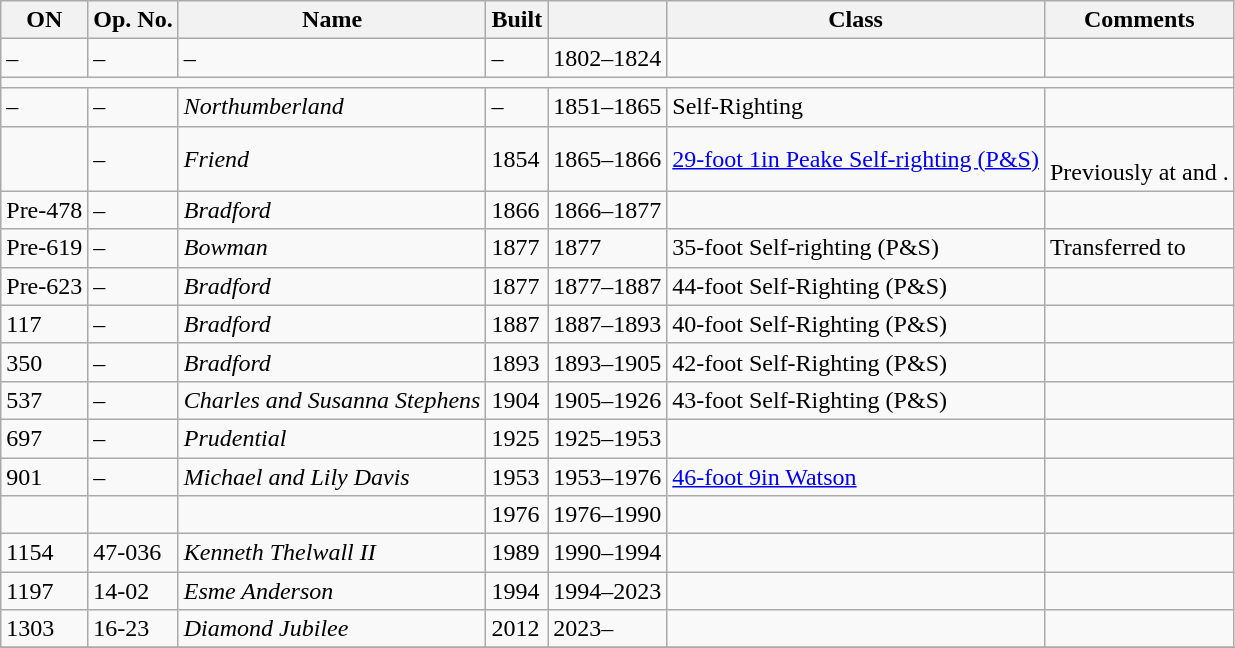<table class="wikitable">
<tr>
<th>ON</th>
<th>Op. No.</th>
<th>Name</th>
<th>Built</th>
<th></th>
<th>Class</th>
<th>Comments</th>
</tr>
<tr>
<td>–</td>
<td>–</td>
<td>–</td>
<td>–</td>
<td>1802–1824</td>
<td></td>
<td></td>
</tr>
<tr>
<td colspan=7 style=" text-align: center;"></td>
</tr>
<tr>
<td>–</td>
<td>–</td>
<td><em>Northumberland</em></td>
<td>–</td>
<td>1851–1865</td>
<td>Self-Righting</td>
<td></td>
</tr>
<tr>
<td></td>
<td>–</td>
<td><em>Friend</em></td>
<td>1854</td>
<td>1865–1866</td>
<td><a href='#'>29-foot 1in Peake Self-righting (P&S)</a></td>
<td><br>Previously at  and .</td>
</tr>
<tr>
<td>Pre-478</td>
<td>–</td>
<td><em>Bradford</em></td>
<td>1866</td>
<td>1866–1877</td>
<td></td>
<td></td>
</tr>
<tr>
<td>Pre-619</td>
<td>–</td>
<td><em>Bowman</em></td>
<td>1877</td>
<td>1877</td>
<td>35-foot Self-righting (P&S)</td>
<td> Transferred to </td>
</tr>
<tr>
<td>Pre-623</td>
<td>–</td>
<td><em>Bradford</em></td>
<td>1877</td>
<td>1877–1887</td>
<td>44-foot Self-Righting (P&S)</td>
<td></td>
</tr>
<tr>
<td>117</td>
<td>–</td>
<td><em>Bradford</em></td>
<td>1887</td>
<td>1887–1893</td>
<td>40-foot Self-Righting (P&S)</td>
<td></td>
</tr>
<tr>
<td>350</td>
<td>–</td>
<td><em>Bradford</em></td>
<td>1893</td>
<td>1893–1905</td>
<td>42-foot Self-Righting (P&S)</td>
<td></td>
</tr>
<tr>
<td>537</td>
<td>–</td>
<td><em>Charles and Susanna Stephens</em></td>
<td>1904</td>
<td>1905–1926</td>
<td>43-foot Self-Righting (P&S)</td>
<td></td>
</tr>
<tr>
<td>697</td>
<td>–</td>
<td><em>Prudential</em></td>
<td>1925</td>
<td>1925–1953</td>
<td></td>
<td></td>
</tr>
<tr>
<td>901</td>
<td>–</td>
<td><em>Michael and Lily Davis</em></td>
<td>1953</td>
<td>1953–1976</td>
<td><a href='#'>46-foot 9in Watson</a></td>
<td></td>
</tr>
<tr>
<td></td>
<td></td>
<td></td>
<td>1976</td>
<td>1976–1990</td>
<td></td>
<td></td>
</tr>
<tr>
<td>1154</td>
<td>47-036</td>
<td><em>Kenneth Thelwall II</em></td>
<td>1989</td>
<td>1990–1994</td>
<td></td>
<td></td>
</tr>
<tr>
<td>1197</td>
<td>14-02</td>
<td><em>Esme Anderson</em></td>
<td>1994</td>
<td>1994–2023</td>
<td></td>
<td></td>
</tr>
<tr>
<td>1303</td>
<td>16-23</td>
<td><em>Diamond Jubilee</em></td>
<td>2012</td>
<td>2023–</td>
<td></td>
<td></td>
</tr>
<tr>
</tr>
</table>
